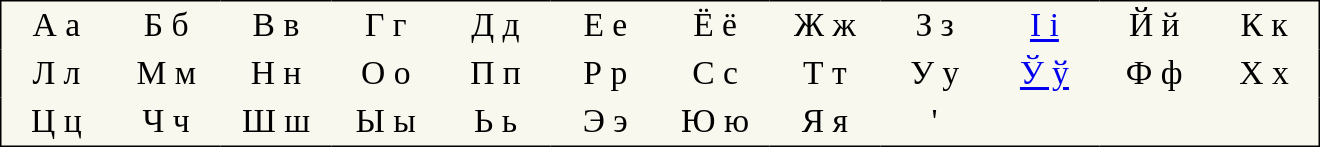<table style="font-size:1.4em; border-color:black; border-width:1px; border-style:solid; border-collapse:collapse; background-color:#F8F8EF">
<tr>
<td style="width:3em; text-align:center; padding: 3px;">А а</td>
<td style="width:3em; text-align:center; padding: 3px;">Б б</td>
<td style="width:3em; text-align:center; padding: 3px;">В в</td>
<td style="width:3em; text-align:center; padding: 3px;">Г г</td>
<td style="width:3em; text-align:center; padding: 3px;">Д д</td>
<td style="width:3em; text-align:center; padding: 3px;">Е е</td>
<td style="width:3em; text-align:center; padding: 3px;">Ё ё</td>
<td style="width:3em; text-align:center; padding: 3px;">Ж ж</td>
<td style="width:3em; text-align:center; padding: 3px;">З з</td>
<td style="width:3em; text-align:center; padding: 3px;"><a href='#'>І і</a></td>
<td style="width:3em; text-align:center; padding: 3px;">Й й</td>
<td style="width:3em; text-align:center; padding: 3px;">К к</td>
</tr>
<tr>
<td style="width:3em; text-align:center; padding: 3px;">Л л</td>
<td style="width:3em; text-align:center; padding: 3px;">М м</td>
<td style="width:3em; text-align:center; padding: 3px;">Н н</td>
<td style="width:3em; text-align:center; padding: 3px;">О о</td>
<td style="width:3em; text-align:center; padding: 3px;">П п</td>
<td style="width:3em; text-align:center; padding: 3px;">Р р</td>
<td style="width:3em; text-align:center; padding: 3px;">С с</td>
<td style="width:3em; text-align:center; padding: 3px;">Т т</td>
<td style="width:3em; text-align:center; padding: 3px;">У у</td>
<td style="width:3em; text-align:center; padding: 3px;"><a href='#'>Ў ў</a></td>
<td style="width:3em; text-align:center; padding: 3px;">Ф ф</td>
<td style="width:3em; text-align:center; padding: 3px;">Х х</td>
</tr>
<tr>
<td style="width:3em; text-align:center; padding: 3px;">Ц ц</td>
<td style="width:3em; text-align:center; padding: 3px;">Ч ч</td>
<td style="width:3em; text-align:center; padding: 3px;">Ш ш</td>
<td style="width:3em; text-align:center; padding: 3px;">Ы ы</td>
<td style="width:3em; text-align:center; padding: 3px;">Ь ь</td>
<td style="width:3em; text-align:center; padding: 3px;">Э э</td>
<td style="width:3em; text-align:center; padding: 3px;">Ю ю</td>
<td style="width:3em; text-align:center; padding: 3px;">Я я</td>
<td style="width:3em; text-align:center; padding: 3px;">'</td>
</tr>
</table>
